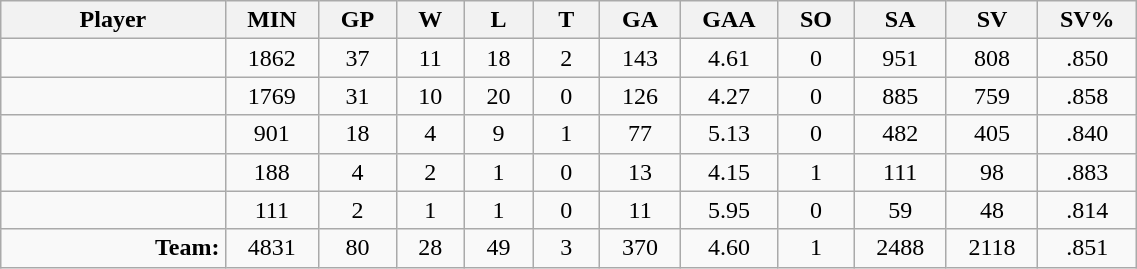<table class="wikitable sortable" width="60%">
<tr>
<th bgcolor="#DDDDFF" width="10%">Player</th>
<th width="3%" bgcolor="#DDDDFF" title="Minutes played">MIN</th>
<th width="3%" bgcolor="#DDDDFF" title="Games played in">GP</th>
<th width="3%" bgcolor="#DDDDFF" title="Games played in">W</th>
<th width="3%" bgcolor="#DDDDFF"title="Games played in">L</th>
<th width="3%" bgcolor="#DDDDFF" title="Ties">T</th>
<th width="3%" bgcolor="#DDDDFF" title="Goals against">GA</th>
<th width="3%" bgcolor="#DDDDFF" title="Goals against average">GAA</th>
<th width="3%" bgcolor="#DDDDFF"title="Shut-outs">SO</th>
<th width="3%" bgcolor="#DDDDFF" title="Shots against">SA</th>
<th width="3%" bgcolor="#DDDDFF" title="Shots saved">SV</th>
<th width="3%" bgcolor="#DDDDFF" title="Save percentage">SV%</th>
</tr>
<tr align="center">
<td align="right"></td>
<td>1862</td>
<td>37</td>
<td>11</td>
<td>18</td>
<td>2</td>
<td>143</td>
<td>4.61</td>
<td>0</td>
<td>951</td>
<td>808</td>
<td>.850</td>
</tr>
<tr align="center">
<td align="right"></td>
<td>1769</td>
<td>31</td>
<td>10</td>
<td>20</td>
<td>0</td>
<td>126</td>
<td>4.27</td>
<td>0</td>
<td>885</td>
<td>759</td>
<td>.858</td>
</tr>
<tr align="center">
<td align="right"></td>
<td>901</td>
<td>18</td>
<td>4</td>
<td>9</td>
<td>1</td>
<td>77</td>
<td>5.13</td>
<td>0</td>
<td>482</td>
<td>405</td>
<td>.840</td>
</tr>
<tr align="center">
<td align="right"></td>
<td>188</td>
<td>4</td>
<td>2</td>
<td>1</td>
<td>0</td>
<td>13</td>
<td>4.15</td>
<td>1</td>
<td>111</td>
<td>98</td>
<td>.883</td>
</tr>
<tr align="center">
<td align="right"></td>
<td>111</td>
<td>2</td>
<td>1</td>
<td>1</td>
<td>0</td>
<td>11</td>
<td>5.95</td>
<td>0</td>
<td>59</td>
<td>48</td>
<td>.814</td>
</tr>
<tr align="center">
<td align="right"><strong>Team:</strong></td>
<td>4831</td>
<td>80</td>
<td>28</td>
<td>49</td>
<td>3</td>
<td>370</td>
<td>4.60</td>
<td>1</td>
<td>2488</td>
<td>2118</td>
<td>.851</td>
</tr>
</table>
